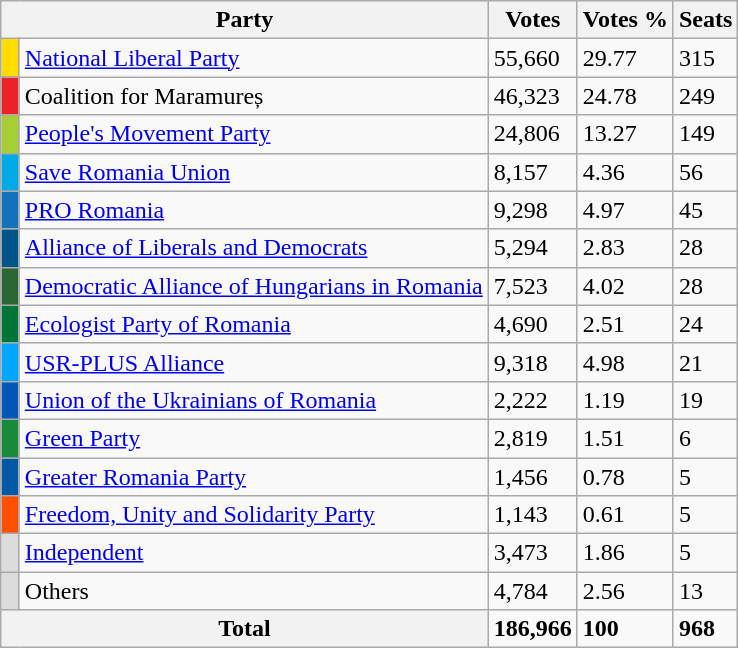<table class="wikitable">
<tr>
<th colspan="2">Party</th>
<th>Votes</th>
<th>Votes %</th>
<th>Seats</th>
</tr>
<tr>
<td style="background:#ffdd00;" width="5"></td>
<td><a href='#'>National Liberal Party</a></td>
<td>55,660</td>
<td>29.77</td>
<td>315</td>
</tr>
<tr>
<td style="background:#ed2128;" width="5"></td>
<td>Coalition for Maramureș</td>
<td>46,323</td>
<td>24.78</td>
<td>249</td>
</tr>
<tr>
<td style="background:#a7cf35;" width="5"></td>
<td><a href='#'>People's Movement Party</a></td>
<td>24,806</td>
<td>13.27</td>
<td>149</td>
</tr>
<tr>
<td style="background:#00aae7;" width="5"></td>
<td><a href='#'>Save Romania Union</a></td>
<td>8,157</td>
<td>4.36</td>
<td>56</td>
</tr>
<tr>
<td style="background:#1572ba;" width="5"></td>
<td><a href='#'>PRO Romania</a></td>
<td>9,298</td>
<td>4.97</td>
<td>45</td>
</tr>
<tr>
<td style="background:#005487;" width="5"></td>
<td><a href='#'>Alliance of Liberals and Democrats</a></td>
<td>5,294</td>
<td>2.83</td>
<td>28</td>
</tr>
<tr>
<td style="background:#296633;" width="5"></td>
<td><a href='#'>Democratic Alliance of Hungarians in Romania</a></td>
<td>7,523</td>
<td>4.02</td>
<td>28</td>
</tr>
<tr>
<td style="background:#00753a;" width="5"></td>
<td><a href='#'>Ecologist Party of Romania</a></td>
<td>4,690</td>
<td>2.51</td>
<td>24</td>
</tr>
<tr>
<td style="background:#00a6ff;" width="5"></td>
<td><a href='#'>USR-PLUS Alliance</a></td>
<td>9,318</td>
<td>4.98</td>
<td>21</td>
</tr>
<tr>
<td style="background:#0057b7;" width="5"></td>
<td><a href='#'>Union of the Ukrainians of Romania</a></td>
<td>2,222</td>
<td>1.19</td>
<td>19</td>
</tr>
<tr>
<td style="background:#198a3a;" width="5"></td>
<td><a href='#'>Green Party</a></td>
<td>2,819</td>
<td>1.51</td>
<td>6</td>
</tr>
<tr>
<td style="background:#0258a4;" width="5"></td>
<td><a href='#'>Greater Romania Party</a></td>
<td>1,456</td>
<td>0.78</td>
<td>5</td>
</tr>
<tr>
<td style="background:#ff5000;" width="5"></td>
<td><a href='#'>Freedom, Unity and Solidarity Party</a></td>
<td>1,143</td>
<td>0.61</td>
<td>5</td>
</tr>
<tr>
<td style="background:#dcdcdc;" width="5"></td>
<td><a href='#'>Independent</a></td>
<td>3,473</td>
<td>1.86</td>
<td>5</td>
</tr>
<tr>
<td style="background:#dcdcdc;" width="5"></td>
<td>Others</td>
<td>4,784</td>
<td>2.56</td>
<td>13</td>
</tr>
<tr>
<th colspan="2">Total</th>
<td><strong>186,966</strong></td>
<td><strong>100</strong></td>
<td><strong>968</strong></td>
</tr>
</table>
